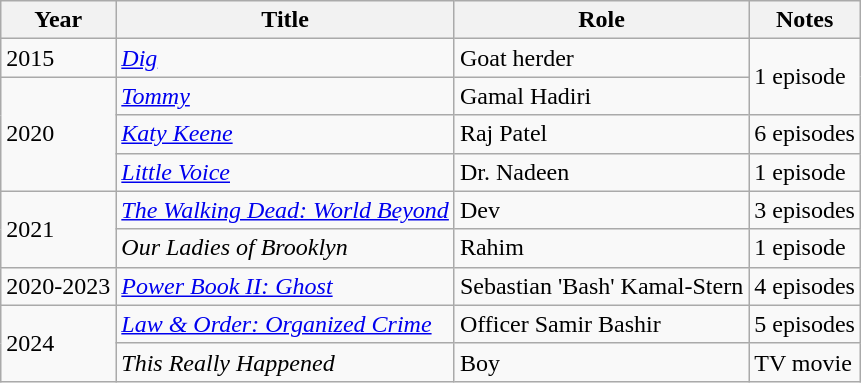<table class="wikitable sortable">
<tr>
<th>Year</th>
<th>Title</th>
<th>Role</th>
<th class="unsortable">Notes</th>
</tr>
<tr>
<td>2015</td>
<td><em><a href='#'>Dig</a></em></td>
<td>Goat herder</td>
<td rowspan="2">1 episode</td>
</tr>
<tr>
<td rowspan="3">2020</td>
<td><em><a href='#'>Tommy</a></em></td>
<td>Gamal Hadiri</td>
</tr>
<tr>
<td><em><a href='#'>Katy Keene</a></em></td>
<td>Raj Patel</td>
<td>6 episodes</td>
</tr>
<tr>
<td><em><a href='#'>Little Voice</a></em></td>
<td>Dr. Nadeen</td>
<td>1 episode</td>
</tr>
<tr>
<td rowspan="2">2021</td>
<td><em><a href='#'>The Walking Dead: World Beyond</a></em></td>
<td>Dev</td>
<td>3 episodes</td>
</tr>
<tr>
<td><em>Our Ladies of Brooklyn</em></td>
<td>Rahim</td>
<td>1 episode</td>
</tr>
<tr>
<td>2020-2023</td>
<td><em><a href='#'>Power Book II: Ghost</a></em></td>
<td>Sebastian 'Bash' Kamal-Stern</td>
<td>4 episodes</td>
</tr>
<tr>
<td rowspan="2">2024</td>
<td><em><a href='#'>Law & Order: Organized Crime</a></em></td>
<td>Officer Samir Bashir</td>
<td>5 episodes</td>
</tr>
<tr>
<td><em>This Really Happened</em></td>
<td>Boy</td>
<td>TV movie</td>
</tr>
</table>
